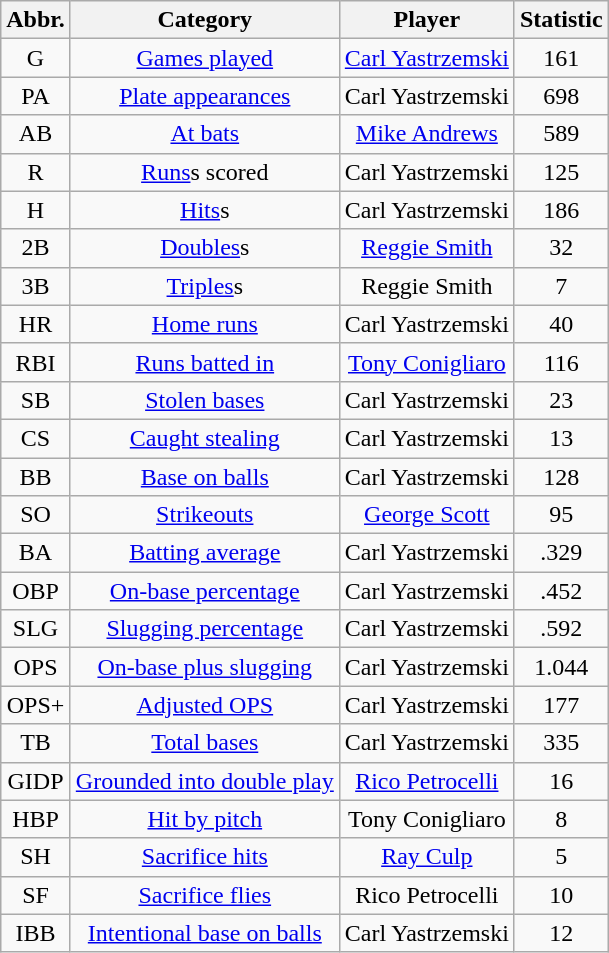<table class="wikitable sortable" style="text-align:center;">
<tr>
<th>Abbr.</th>
<th>Category</th>
<th>Player</th>
<th>Statistic</th>
</tr>
<tr>
<td>G</td>
<td><a href='#'>Games played</a></td>
<td><a href='#'>Carl Yastrzemski</a></td>
<td>161</td>
</tr>
<tr>
<td>PA</td>
<td><a href='#'>Plate appearances</a></td>
<td>Carl Yastrzemski</td>
<td>698</td>
</tr>
<tr>
<td>AB</td>
<td><a href='#'>At bats</a></td>
<td><a href='#'>Mike Andrews</a></td>
<td>589</td>
</tr>
<tr>
<td>R</td>
<td><a href='#'>Runs</a>s scored</td>
<td>Carl Yastrzemski</td>
<td>125</td>
</tr>
<tr>
<td>H</td>
<td><a href='#'>Hits</a>s</td>
<td>Carl Yastrzemski</td>
<td>186</td>
</tr>
<tr>
<td>2B</td>
<td><a href='#'>Doubles</a>s</td>
<td><a href='#'>Reggie Smith</a></td>
<td>32</td>
</tr>
<tr>
<td>3B</td>
<td><a href='#'>Triples</a>s</td>
<td>Reggie Smith</td>
<td>7</td>
</tr>
<tr>
<td>HR</td>
<td><a href='#'>Home runs</a></td>
<td>Carl Yastrzemski</td>
<td>40</td>
</tr>
<tr>
<td>RBI</td>
<td><a href='#'>Runs batted in</a></td>
<td><a href='#'>Tony Conigliaro</a></td>
<td>116</td>
</tr>
<tr>
<td>SB</td>
<td><a href='#'>Stolen bases</a></td>
<td>Carl Yastrzemski</td>
<td>23</td>
</tr>
<tr>
<td>CS</td>
<td><a href='#'>Caught stealing</a></td>
<td>Carl Yastrzemski</td>
<td>13</td>
</tr>
<tr>
<td>BB</td>
<td><a href='#'>Base on balls</a></td>
<td>Carl Yastrzemski</td>
<td>128</td>
</tr>
<tr>
<td>SO</td>
<td><a href='#'>Strikeouts</a></td>
<td><a href='#'>George Scott</a></td>
<td>95</td>
</tr>
<tr>
<td>BA</td>
<td><a href='#'>Batting average</a></td>
<td>Carl Yastrzemski</td>
<td>.329</td>
</tr>
<tr>
<td>OBP</td>
<td><a href='#'>On-base percentage</a></td>
<td>Carl Yastrzemski</td>
<td>.452</td>
</tr>
<tr>
<td>SLG</td>
<td><a href='#'>Slugging percentage</a></td>
<td>Carl Yastrzemski</td>
<td>.592</td>
</tr>
<tr>
<td>OPS</td>
<td><a href='#'>On-base plus slugging</a></td>
<td>Carl Yastrzemski</td>
<td>1.044</td>
</tr>
<tr>
<td>OPS+</td>
<td><a href='#'>Adjusted OPS</a></td>
<td>Carl Yastrzemski</td>
<td>177</td>
</tr>
<tr>
<td>TB</td>
<td><a href='#'>Total bases</a></td>
<td>Carl Yastrzemski</td>
<td>335</td>
</tr>
<tr>
<td>GIDP</td>
<td><a href='#'>Grounded into double play</a></td>
<td><a href='#'>Rico Petrocelli</a></td>
<td>16</td>
</tr>
<tr>
<td>HBP</td>
<td><a href='#'>Hit by pitch</a></td>
<td>Tony Conigliaro</td>
<td>8</td>
</tr>
<tr>
<td>SH</td>
<td><a href='#'>Sacrifice hits</a></td>
<td><a href='#'>Ray Culp</a></td>
<td>5</td>
</tr>
<tr>
<td>SF</td>
<td><a href='#'>Sacrifice flies</a></td>
<td>Rico Petrocelli</td>
<td>10</td>
</tr>
<tr>
<td>IBB</td>
<td><a href='#'>Intentional base on balls</a></td>
<td>Carl Yastrzemski</td>
<td>12</td>
</tr>
</table>
